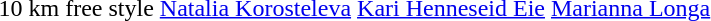<table>
<tr>
<td>10 km free style</td>
<td> <a href='#'>Natalia Korosteleva</a></td>
<td> <a href='#'>Kari Henneseid Eie</a></td>
<td> <a href='#'>Marianna Longa</a></td>
</tr>
</table>
